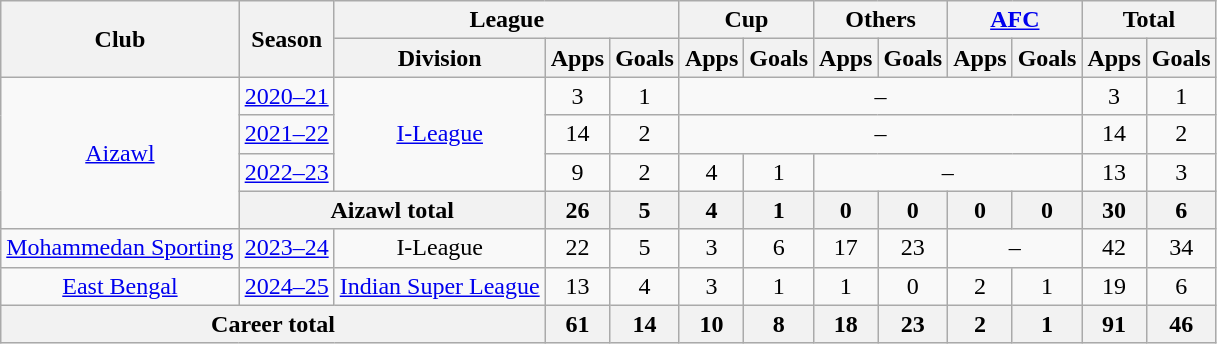<table class="wikitable" style="text-align:center">
<tr>
<th rowspan="2">Club</th>
<th rowspan="2">Season</th>
<th colspan="3">League</th>
<th colspan="2">Cup</th>
<th colspan="2">Others</th>
<th colspan="2"><a href='#'>AFC</a></th>
<th colspan="2">Total</th>
</tr>
<tr>
<th>Division</th>
<th>Apps</th>
<th>Goals</th>
<th>Apps</th>
<th>Goals</th>
<th>Apps</th>
<th>Goals</th>
<th>Apps</th>
<th>Goals</th>
<th>Apps</th>
<th>Goals</th>
</tr>
<tr>
<td rowspan=4><a href='#'>Aizawl</a></td>
<td><a href='#'>2020–21</a></td>
<td rowspan=3><a href='#'>I-League</a></td>
<td>3</td>
<td>1</td>
<td colspan=6>–</td>
<td>3</td>
<td>1</td>
</tr>
<tr>
<td><a href='#'>2021–22</a></td>
<td>14</td>
<td>2</td>
<td colspan=6>–</td>
<td>14</td>
<td>2</td>
</tr>
<tr>
<td><a href='#'>2022–23</a></td>
<td>9</td>
<td>2</td>
<td>4</td>
<td>1</td>
<td colspan=4>–</td>
<td>13</td>
<td>3</td>
</tr>
<tr>
<th colspan=2><strong>Aizawl total</strong></th>
<th>26</th>
<th>5</th>
<th>4</th>
<th>1</th>
<th>0</th>
<th>0</th>
<th>0</th>
<th>0</th>
<th>30</th>
<th>6</th>
</tr>
<tr>
<td rowspan=1><a href='#'>Mohammedan Sporting</a></td>
<td><a href='#'>2023–24</a></td>
<td rowspan=1>I-League</td>
<td>22</td>
<td>5</td>
<td>3</td>
<td>6</td>
<td>17</td>
<td>23</td>
<td colspan=2>–</td>
<td>42</td>
<td>34</td>
</tr>
<tr>
<td><a href='#'>East Bengal</a></td>
<td><a href='#'>2024–25</a></td>
<td rowspan=1><a href='#'>Indian Super League</a></td>
<td>13</td>
<td>4</td>
<td>3</td>
<td>1</td>
<td>1</td>
<td>0</td>
<td>2</td>
<td>1</td>
<td>19</td>
<td>6</td>
</tr>
<tr>
<th colspan=3><strong>Career total</strong></th>
<th>61</th>
<th>14</th>
<th>10</th>
<th>8</th>
<th>18</th>
<th>23</th>
<th>2</th>
<th>1</th>
<th>91</th>
<th>46</th>
</tr>
</table>
